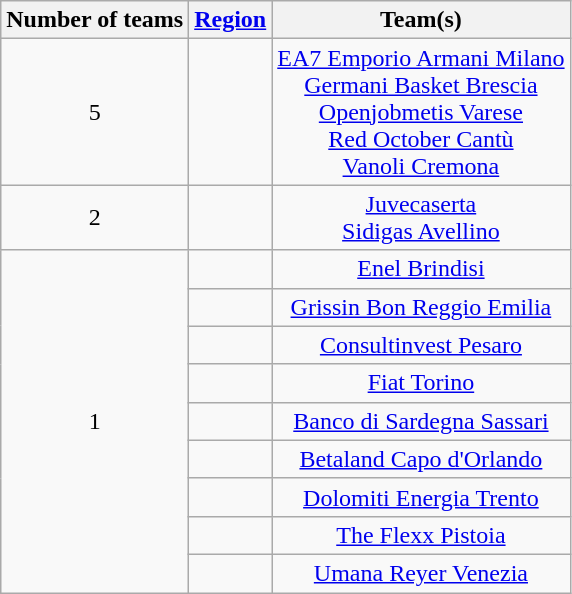<table class="wikitable" style="text-align:center">
<tr>
<th>Number of teams</th>
<th><a href='#'>Region</a></th>
<th>Team(s)</th>
</tr>
<tr>
<td rowspan="1">5</td>
<td align="left"></td>
<td><a href='#'>EA7 Emporio Armani Milano</a> <br><a href='#'>Germani Basket Brescia</a> <br><a href='#'>Openjobmetis Varese</a><br><a href='#'>Red October Cantù</a><br><a href='#'>Vanoli Cremona</a></td>
</tr>
<tr>
<td rowspan="1">2</td>
<td align="left"></td>
<td><a href='#'>Juvecaserta</a> <br> <a href='#'>Sidigas Avellino</a></td>
</tr>
<tr>
<td rowspan="9">1</td>
<td align="left"></td>
<td><a href='#'>Enel Brindisi</a></td>
</tr>
<tr>
<td align="left"></td>
<td><a href='#'>Grissin Bon Reggio Emilia</a></td>
</tr>
<tr>
<td align="left"></td>
<td><a href='#'>Consultinvest Pesaro</a></td>
</tr>
<tr>
<td align="left"></td>
<td><a href='#'>Fiat Torino</a></td>
</tr>
<tr>
<td align="left"></td>
<td><a href='#'>Banco di Sardegna Sassari</a></td>
</tr>
<tr>
<td align="left"></td>
<td><a href='#'>Betaland Capo d'Orlando</a></td>
</tr>
<tr>
<td align="left"></td>
<td><a href='#'>Dolomiti Energia Trento</a></td>
</tr>
<tr>
<td align="left"></td>
<td><a href='#'>The Flexx Pistoia</a></td>
</tr>
<tr>
<td align="left"></td>
<td><a href='#'>Umana Reyer Venezia</a></td>
</tr>
</table>
